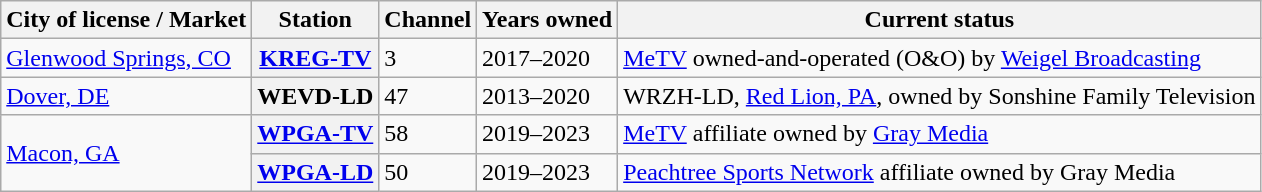<table class="wikitable">
<tr>
<th>City of license / Market</th>
<th>Station</th>
<th>Channel</th>
<th>Years owned</th>
<th>Current status</th>
</tr>
<tr>
<td><a href='#'>Glenwood Springs, CO</a></td>
<th><a href='#'>KREG-TV</a></th>
<td>3</td>
<td>2017–2020</td>
<td><a href='#'>MeTV</a> owned-and-operated (O&O) by <a href='#'>Weigel Broadcasting</a></td>
</tr>
<tr>
<td><a href='#'>Dover, DE</a></td>
<th>WEVD-LD</th>
<td>47</td>
<td>2013–2020</td>
<td>WRZH-LD, <a href='#'>Red Lion, PA</a>, owned by Sonshine Family Television</td>
</tr>
<tr>
<td rowspan="2"><a href='#'>Macon, GA</a></td>
<th><a href='#'>WPGA-TV</a></th>
<td>58</td>
<td>2019–2023</td>
<td><a href='#'>MeTV</a> affiliate owned by <a href='#'>Gray Media</a></td>
</tr>
<tr>
<th><a href='#'>WPGA-LD</a></th>
<td>50</td>
<td>2019–2023</td>
<td><a href='#'>Peachtree Sports Network</a> affiliate owned by Gray Media</td>
</tr>
</table>
